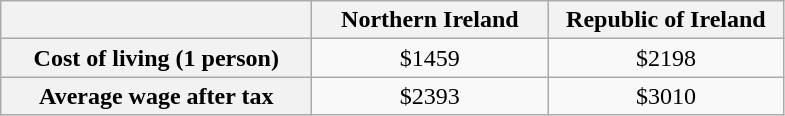<table class=wikitable style="text-align: center;">
<tr>
<th scope="col" style="width: 200px;"></th>
<th scope="col" style="width: 150px;">Northern Ireland</th>
<th scope="col" style="width: 150px;">Republic of Ireland</th>
</tr>
<tr>
<th>Cost of living (1 person)</th>
<td>$1459</td>
<td>$2198</td>
</tr>
<tr>
<th>Average wage after tax</th>
<td>$2393</td>
<td>$3010</td>
</tr>
</table>
